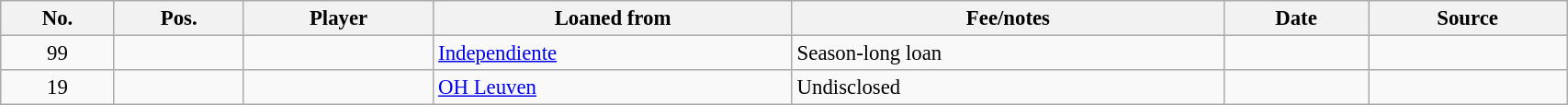<table class="wikitable sortable" style="width:90%; text-align:center; font-size:95%; text-align:left;">
<tr>
<th>No.</th>
<th>Pos.</th>
<th>Player</th>
<th>Loaned from</th>
<th>Fee/notes</th>
<th>Date</th>
<th>Source</th>
</tr>
<tr>
<td align=center>99</td>
<td align=center></td>
<td></td>
<td> <a href='#'>Independiente</a></td>
<td>Season-long loan</td>
<td></td>
<td></td>
</tr>
<tr>
<td align=center>19</td>
<td align=center></td>
<td></td>
<td> <a href='#'>OH Leuven</a></td>
<td>Undisclosed</td>
<td></td>
<td></td>
</tr>
</table>
